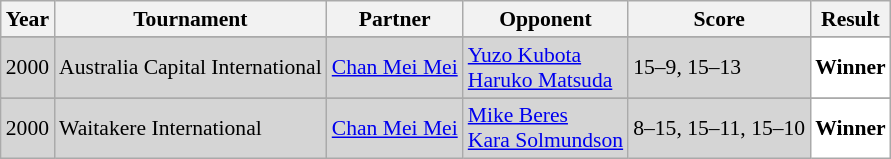<table class="sortable wikitable" style="font-size: 90%;">
<tr>
<th>Year</th>
<th>Tournament</th>
<th>Partner</th>
<th>Opponent</th>
<th>Score</th>
<th>Result</th>
</tr>
<tr>
</tr>
<tr style="background:#D5D5D5">
<td align="center">2000</td>
<td align="left">Australia Capital International</td>
<td align="left"> <a href='#'>Chan Mei Mei</a></td>
<td align="left"> <a href='#'>Yuzo Kubota</a><br> <a href='#'>Haruko Matsuda</a></td>
<td align="left">15–9, 15–13</td>
<td style="text-align:left; background:white"> <strong>Winner</strong></td>
</tr>
<tr>
</tr>
<tr style="background:#D5D5D5">
<td align="center">2000</td>
<td align="left">Waitakere International</td>
<td align="left"> <a href='#'>Chan Mei Mei</a></td>
<td align="left"> <a href='#'>Mike Beres</a><br> <a href='#'>Kara Solmundson</a></td>
<td align="left">8–15, 15–11, 15–10</td>
<td style="text-align:left; background:white"> <strong>Winner</strong></td>
</tr>
</table>
